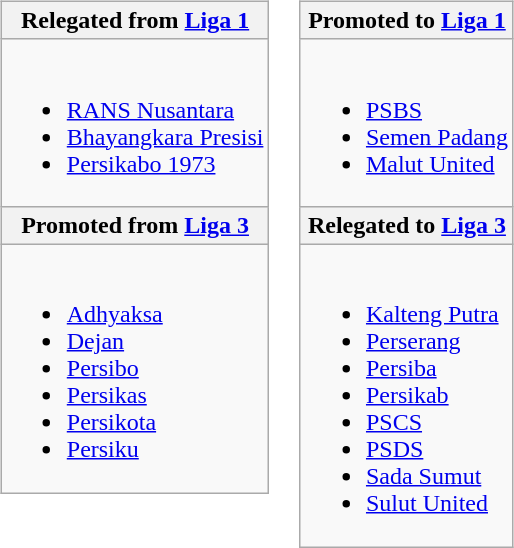<table>
<tr style="vertical-align:top">
<td><br><table class="wikitable">
<tr>
<th> Relegated from <a href='#'>Liga 1</a></th>
</tr>
<tr>
<td><br><ul><li><a href='#'>RANS Nusantara</a></li><li><a href='#'>Bhayangkara Presisi</a></li><li><a href='#'>Persikabo 1973</a></li></ul></td>
</tr>
<tr>
<th> Promoted from <a href='#'>Liga 3</a></th>
</tr>
<tr>
<td><br><ul><li><a href='#'>Adhyaksa</a></li><li><a href='#'>Dejan</a></li><li><a href='#'>Persibo</a></li><li><a href='#'>Persikas</a></li><li><a href='#'>Persikota</a></li><li><a href='#'>Persiku</a></li></ul></td>
</tr>
</table>
</td>
<td><br><table class="wikitable">
<tr>
<th> Promoted to <a href='#'>Liga 1</a></th>
</tr>
<tr>
<td><br><ul><li><a href='#'>PSBS</a></li><li><a href='#'>Semen Padang</a></li><li><a href='#'>Malut United</a></li></ul></td>
</tr>
<tr>
<th> Relegated to <a href='#'>Liga 3</a></th>
</tr>
<tr>
<td><br><ul><li><a href='#'>Kalteng Putra</a></li><li><a href='#'>Perserang</a></li><li><a href='#'>Persiba</a></li><li><a href='#'>Persikab</a></li><li><a href='#'>PSCS</a></li><li><a href='#'>PSDS</a></li><li><a href='#'>Sada Sumut</a></li><li><a href='#'>Sulut United</a></li></ul></td>
</tr>
</table>
</td>
</tr>
</table>
